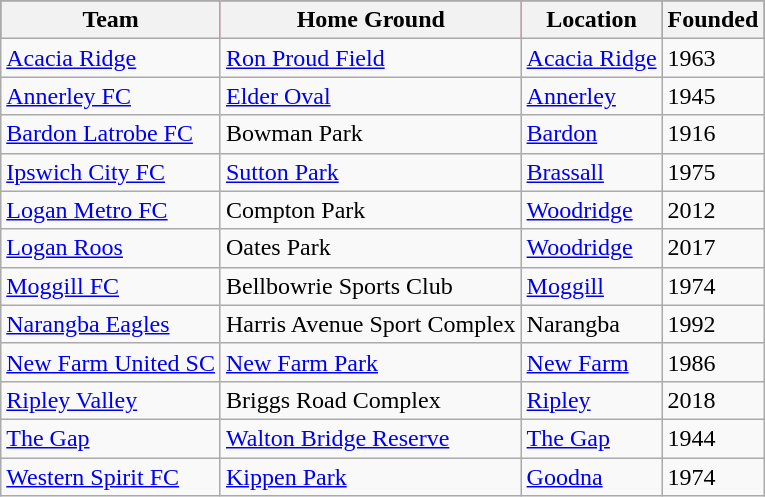<table class="wikitable">
<tr style="background:#f03;">
<th>Team </th>
<th>Home Ground</th>
<th>Location</th>
<th>Founded</th>
</tr>
<tr>
<td><a href='#'>Acacia Ridge</a></td>
<td><a href='#'>Ron Proud Field</a></td>
<td><a href='#'>Acacia Ridge</a></td>
<td>1963</td>
</tr>
<tr>
<td><a href='#'>Annerley FC</a></td>
<td><a href='#'>Elder Oval</a></td>
<td><a href='#'>Annerley</a></td>
<td>1945</td>
</tr>
<tr>
<td><a href='#'>Bardon Latrobe FC</a></td>
<td>Bowman Park</td>
<td><a href='#'> Bardon</a></td>
<td>1916</td>
</tr>
<tr>
<td><a href='#'>Ipswich City FC</a></td>
<td><a href='#'>Sutton Park</a></td>
<td><a href='#'>Brassall</a></td>
<td>1975</td>
</tr>
<tr>
<td><a href='#'>Logan Metro FC</a></td>
<td>Compton Park</td>
<td><a href='#'>Woodridge</a></td>
<td>2012</td>
</tr>
<tr>
<td><a href='#'>Logan Roos</a></td>
<td>Oates Park</td>
<td><a href='#'>Woodridge</a></td>
<td>2017</td>
</tr>
<tr>
<td><a href='#'>Moggill FC</a></td>
<td>Bellbowrie Sports Club</td>
<td><a href='#'>Moggill</a></td>
<td>1974</td>
</tr>
<tr>
<td><a href='#'>Narangba Eagles</a></td>
<td>Harris Avenue Sport Complex</td>
<td>Narangba</td>
<td>1992</td>
</tr>
<tr>
<td><a href='#'>New Farm United SC</a></td>
<td><a href='#'>New Farm Park</a></td>
<td><a href='#'>New Farm</a></td>
<td>1986</td>
</tr>
<tr>
<td><a href='#'>Ripley Valley</a></td>
<td>Briggs Road Complex</td>
<td><a href='#'>Ripley</a></td>
<td>2018</td>
</tr>
<tr>
<td><a href='#'>The Gap</a></td>
<td><a href='#'>Walton Bridge Reserve</a></td>
<td><a href='#'>The Gap</a></td>
<td>1944</td>
</tr>
<tr>
<td><a href='#'>Western Spirit FC</a></td>
<td><a href='#'>Kippen Park</a></td>
<td><a href='#'>Goodna</a></td>
<td>1974</td>
</tr>
</table>
